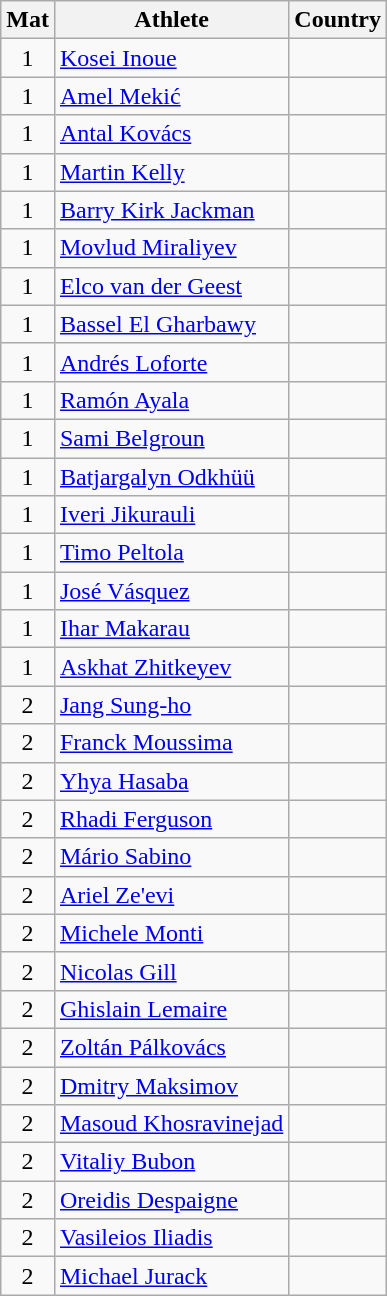<table class="wikitable sortable" style="text-align:center">
<tr>
<th>Mat</th>
<th>Athlete</th>
<th>Country</th>
</tr>
<tr>
<td>1</td>
<td align="left"><a href='#'>Kosei Inoue</a></td>
<td></td>
</tr>
<tr>
<td>1</td>
<td align="left"><a href='#'>Amel Mekić</a></td>
<td></td>
</tr>
<tr>
<td>1</td>
<td align="left"><a href='#'>Antal Kovács</a></td>
<td></td>
</tr>
<tr>
<td>1</td>
<td align="left"><a href='#'>Martin Kelly</a></td>
<td></td>
</tr>
<tr>
<td>1</td>
<td align="left"><a href='#'>Barry Kirk Jackman</a></td>
<td></td>
</tr>
<tr>
<td>1</td>
<td align="left"><a href='#'>Movlud Miraliyev</a></td>
<td></td>
</tr>
<tr>
<td>1</td>
<td align="left"><a href='#'>Elco van der Geest</a></td>
<td></td>
</tr>
<tr>
<td>1</td>
<td align="left"><a href='#'>Bassel El Gharbawy</a></td>
<td></td>
</tr>
<tr>
<td>1</td>
<td align="left"><a href='#'>Andrés Loforte</a></td>
<td></td>
</tr>
<tr>
<td>1</td>
<td align="left"><a href='#'>Ramón Ayala</a></td>
<td></td>
</tr>
<tr>
<td>1</td>
<td align="left"><a href='#'>Sami Belgroun</a></td>
<td></td>
</tr>
<tr>
<td>1</td>
<td align="left"><a href='#'>Batjargalyn Odkhüü</a></td>
<td></td>
</tr>
<tr>
<td>1</td>
<td align="left"><a href='#'>Iveri Jikurauli</a></td>
<td></td>
</tr>
<tr>
<td>1</td>
<td align="left"><a href='#'>Timo Peltola</a></td>
<td></td>
</tr>
<tr>
<td>1</td>
<td align="left"><a href='#'>José Vásquez</a></td>
<td></td>
</tr>
<tr>
<td>1</td>
<td align="left"><a href='#'>Ihar Makarau</a></td>
<td></td>
</tr>
<tr>
<td>1</td>
<td align="left"><a href='#'>Askhat Zhitkeyev</a></td>
<td></td>
</tr>
<tr>
<td>2</td>
<td align="left"><a href='#'>Jang Sung-ho</a></td>
<td></td>
</tr>
<tr>
<td>2</td>
<td align="left"><a href='#'>Franck Moussima</a></td>
<td></td>
</tr>
<tr>
<td>2</td>
<td align="left"><a href='#'>Yhya Hasaba</a></td>
<td></td>
</tr>
<tr>
<td>2</td>
<td align="left"><a href='#'>Rhadi Ferguson</a></td>
<td></td>
</tr>
<tr>
<td>2</td>
<td align="left"><a href='#'>Mário Sabino</a></td>
<td></td>
</tr>
<tr>
<td>2</td>
<td align="left"><a href='#'>Ariel Ze'evi</a></td>
<td></td>
</tr>
<tr>
<td>2</td>
<td align="left"><a href='#'>Michele Monti</a></td>
<td></td>
</tr>
<tr>
<td>2</td>
<td align="left"><a href='#'>Nicolas Gill</a></td>
<td></td>
</tr>
<tr>
<td>2</td>
<td align="left"><a href='#'>Ghislain Lemaire</a></td>
<td></td>
</tr>
<tr>
<td>2</td>
<td align="left"><a href='#'>Zoltán Pálkovács</a></td>
<td></td>
</tr>
<tr>
<td>2</td>
<td align="left"><a href='#'>Dmitry Maksimov</a></td>
<td></td>
</tr>
<tr>
<td>2</td>
<td align="left"><a href='#'>Masoud Khosravinejad</a></td>
<td></td>
</tr>
<tr>
<td>2</td>
<td align="left"><a href='#'>Vitaliy Bubon</a></td>
<td></td>
</tr>
<tr>
<td>2</td>
<td align="left"><a href='#'>Oreidis Despaigne</a></td>
<td></td>
</tr>
<tr>
<td>2</td>
<td align="left"><a href='#'>Vasileios Iliadis</a></td>
<td></td>
</tr>
<tr>
<td>2</td>
<td align="left"><a href='#'>Michael Jurack</a></td>
<td></td>
</tr>
</table>
